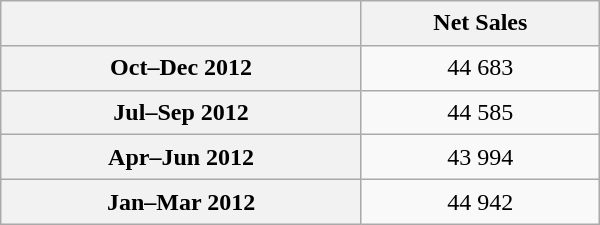<table class="wikitable sortable" style="text-align:center; width:400px; height:150px;">
<tr>
<th></th>
<th>Net Sales</th>
</tr>
<tr>
<th scope="row">Oct–Dec 2012</th>
<td>44 683</td>
</tr>
<tr>
<th scope="row">Jul–Sep 2012</th>
<td>44 585</td>
</tr>
<tr>
<th scope="row">Apr–Jun 2012</th>
<td>43 994</td>
</tr>
<tr>
<th scope="row">Jan–Mar 2012</th>
<td>44 942</td>
</tr>
</table>
